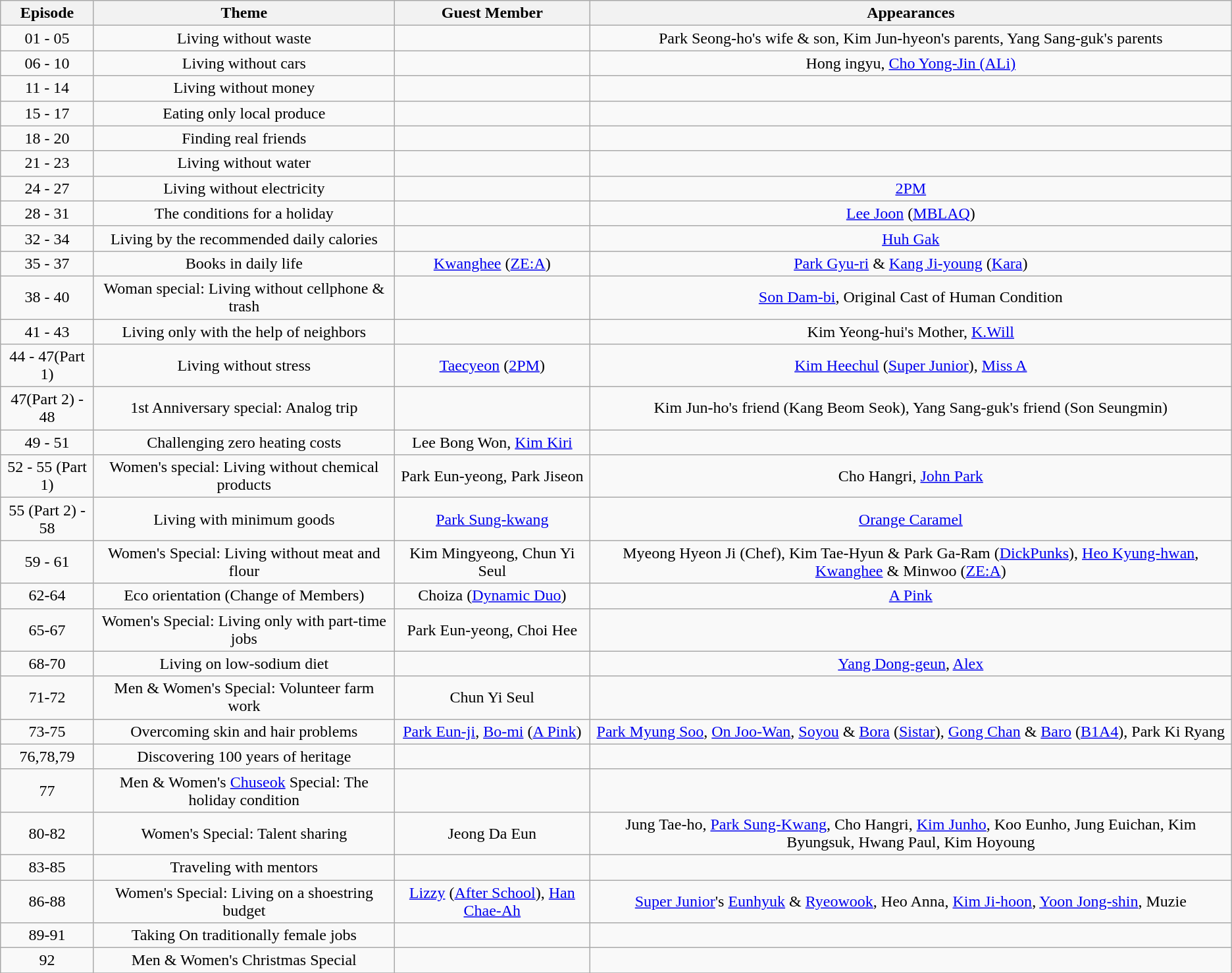<table class="wikitable" style="text-align:center">
<tr>
<th>Episode</th>
<th>Theme</th>
<th>Guest Member</th>
<th>Appearances</th>
</tr>
<tr>
<td>01 - 05</td>
<td>Living without waste</td>
<td></td>
<td>Park Seong-ho's wife & son, Kim Jun-hyeon's parents, Yang Sang-guk's parents</td>
</tr>
<tr>
<td>06 - 10</td>
<td>Living without cars</td>
<td></td>
<td>Hong ingyu, <a href='#'>Cho Yong-Jin (ALi)</a></td>
</tr>
<tr>
<td>11 - 14</td>
<td>Living without money</td>
<td></td>
<td></td>
</tr>
<tr>
<td>15 - 17</td>
<td>Eating only local produce</td>
<td></td>
<td></td>
</tr>
<tr>
<td>18 - 20</td>
<td>Finding real friends</td>
<td></td>
<td></td>
</tr>
<tr>
<td>21 - 23</td>
<td>Living without water</td>
<td></td>
<td></td>
</tr>
<tr>
<td>24 - 27</td>
<td>Living without electricity</td>
<td></td>
<td><a href='#'>2PM</a></td>
</tr>
<tr>
<td>28 - 31</td>
<td>The conditions for a holiday</td>
<td></td>
<td><a href='#'>Lee Joon</a> (<a href='#'>MBLAQ</a>)</td>
</tr>
<tr>
<td>32 - 34</td>
<td>Living by the recommended daily calories</td>
<td></td>
<td><a href='#'>Huh Gak</a></td>
</tr>
<tr>
<td>35 - 37</td>
<td>Books in daily life</td>
<td><a href='#'>Kwanghee</a> (<a href='#'>ZE:A</a>)</td>
<td><a href='#'>Park Gyu-ri</a> & <a href='#'>Kang Ji-young</a> (<a href='#'>Kara</a>)</td>
</tr>
<tr>
<td>38 - 40</td>
<td>Woman special: Living without cellphone & trash</td>
<td></td>
<td><a href='#'>Son Dam-bi</a>, Original Cast of Human Condition</td>
</tr>
<tr>
<td>41 - 43</td>
<td>Living only with the help of neighbors</td>
<td></td>
<td>Kim Yeong-hui's Mother, <a href='#'>K.Will</a></td>
</tr>
<tr>
<td>44 - 47(Part 1)</td>
<td>Living without stress</td>
<td><a href='#'>Taecyeon</a> (<a href='#'>2PM</a>)</td>
<td><a href='#'>Kim Heechul</a> (<a href='#'>Super Junior</a>), <a href='#'>Miss A</a></td>
</tr>
<tr>
<td>47(Part 2) - 48</td>
<td>1st Anniversary special: Analog trip</td>
<td></td>
<td>Kim Jun-ho's friend (Kang Beom Seok), Yang Sang-guk's friend (Son Seungmin)</td>
</tr>
<tr>
<td>49 - 51</td>
<td>Challenging zero heating costs</td>
<td>Lee Bong Won, <a href='#'>Kim Kiri</a></td>
<td></td>
</tr>
<tr>
<td>52 - 55 (Part 1)</td>
<td>Women's special: Living without chemical products</td>
<td>Park Eun-yeong,  Park Jiseon</td>
<td>Cho Hangri, <a href='#'>John Park</a></td>
</tr>
<tr>
<td>55 (Part 2) - 58</td>
<td>Living with minimum goods</td>
<td><a href='#'>Park Sung-kwang</a></td>
<td><a href='#'>Orange Caramel</a></td>
</tr>
<tr>
<td>59 - 61</td>
<td>Women's Special: Living without meat and flour</td>
<td>Kim Mingyeong, Chun Yi Seul</td>
<td>Myeong Hyeon Ji (Chef), Kim Tae-Hyun & Park Ga-Ram (<a href='#'>DickPunks</a>), <a href='#'>Heo Kyung-hwan</a>, <a href='#'>Kwanghee</a> & Minwoo (<a href='#'>ZE:A</a>)</td>
</tr>
<tr>
<td>62-64</td>
<td>Eco orientation (Change of Members)</td>
<td>Choiza (<a href='#'>Dynamic Duo</a>)</td>
<td><a href='#'>A Pink</a></td>
</tr>
<tr>
<td>65-67</td>
<td>Women's Special: Living only with part-time jobs</td>
<td>Park Eun-yeong, Choi Hee</td>
<td></td>
</tr>
<tr>
<td>68-70</td>
<td>Living on low-sodium diet</td>
<td></td>
<td><a href='#'>Yang Dong-geun</a>, <a href='#'>Alex</a></td>
</tr>
<tr>
<td>71-72</td>
<td>Men & Women's Special: Volunteer farm work</td>
<td>Chun Yi Seul</td>
<td></td>
</tr>
<tr>
<td>73-75</td>
<td>Overcoming skin and hair problems</td>
<td><a href='#'>Park Eun-ji</a>, <a href='#'>Bo-mi</a> (<a href='#'>A Pink</a>)</td>
<td><a href='#'>Park Myung Soo</a>, <a href='#'>On Joo-Wan</a>, <a href='#'>Soyou</a> & <a href='#'>Bora</a> (<a href='#'>Sistar</a>), <a href='#'>Gong Chan</a> & <a href='#'>Baro</a> (<a href='#'>B1A4</a>), Park Ki Ryang</td>
</tr>
<tr>
<td>76,78,79</td>
<td>Discovering 100 years of heritage</td>
<td></td>
<td></td>
</tr>
<tr>
<td>77</td>
<td>Men & Women's <a href='#'>Chuseok</a> Special: The holiday condition</td>
<td></td>
<td></td>
</tr>
<tr>
<td>80-82</td>
<td>Women's Special: Talent sharing</td>
<td>Jeong Da Eun</td>
<td>Jung Tae-ho, <a href='#'>Park Sung-Kwang</a>, Cho Hangri, <a href='#'>Kim Junho</a>, Koo Eunho, Jung Euichan, Kim Byungsuk, Hwang Paul, Kim Hoyoung</td>
</tr>
<tr>
<td>83-85</td>
<td>Traveling with mentors</td>
<td></td>
<td></td>
</tr>
<tr>
<td>86-88</td>
<td>Women's Special: Living on a shoestring budget</td>
<td><a href='#'>Lizzy</a> (<a href='#'>After School</a>), <a href='#'>Han Chae-Ah</a></td>
<td><a href='#'>Super Junior</a>'s <a href='#'>Eunhyuk</a> & <a href='#'>Ryeowook</a>, Heo Anna, <a href='#'>Kim Ji-hoon</a>, <a href='#'>Yoon Jong-shin</a>, Muzie</td>
</tr>
<tr>
<td>89-91</td>
<td>Taking On traditionally female jobs</td>
<td></td>
<td></td>
</tr>
<tr>
<td>92</td>
<td>Men & Women's Christmas Special</td>
<td></td>
<td></td>
</tr>
<tr>
</tr>
</table>
